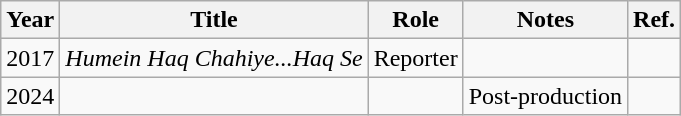<table class="wikitable sortable">
<tr>
<th>Year</th>
<th>Title</th>
<th>Role</th>
<th class="unsortable">Notes</th>
<th class="unsortable">Ref.</th>
</tr>
<tr>
<td>2017</td>
<td><em>Humein Haq Chahiye...Haq Se</em></td>
<td>Reporter</td>
<td></td>
<td></td>
</tr>
<tr>
<td>2024</td>
<td></td>
<td></td>
<td>Post-production</td>
<td></td>
</tr>
</table>
